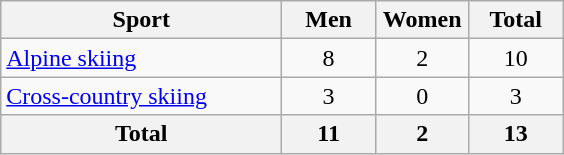<table class="wikitable sortable" style="text-align:center;">
<tr>
<th width=180>Sport</th>
<th width=55>Men</th>
<th width=55>Women</th>
<th width=55>Total</th>
</tr>
<tr>
<td align=left><a href='#'>Alpine skiing</a></td>
<td>8</td>
<td>2</td>
<td>10</td>
</tr>
<tr>
<td align=left><a href='#'>Cross-country skiing</a></td>
<td>3</td>
<td>0</td>
<td>3</td>
</tr>
<tr>
<th>Total</th>
<th>11</th>
<th>2</th>
<th>13</th>
</tr>
</table>
